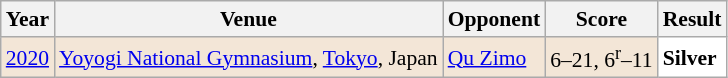<table class="sortable wikitable" style="font-size: 90%;">
<tr>
<th>Year</th>
<th>Venue</th>
<th>Opponent</th>
<th>Score</th>
<th>Result</th>
</tr>
<tr style="background:#F3E6D7">
<td align="center"><a href='#'>2020</a></td>
<td align="left"><a href='#'>Yoyogi National Gymnasium</a>, <a href='#'>Tokyo</a>, Japan</td>
<td align="left"> <a href='#'>Qu Zimo</a></td>
<td align="left">6–21, 6<sup>r</sup>–11</td>
<td style="text-align:left; background:white"> <strong>Silver</strong></td>
</tr>
</table>
